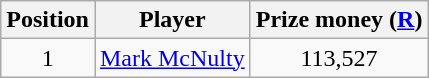<table class=wikitable>
<tr>
<th>Position</th>
<th>Player</th>
<th>Prize money (<a href='#'>R</a>)</th>
</tr>
<tr>
<td align=center>1</td>
<td> <a href='#'>Mark McNulty</a></td>
<td align=center>113,527</td>
</tr>
</table>
